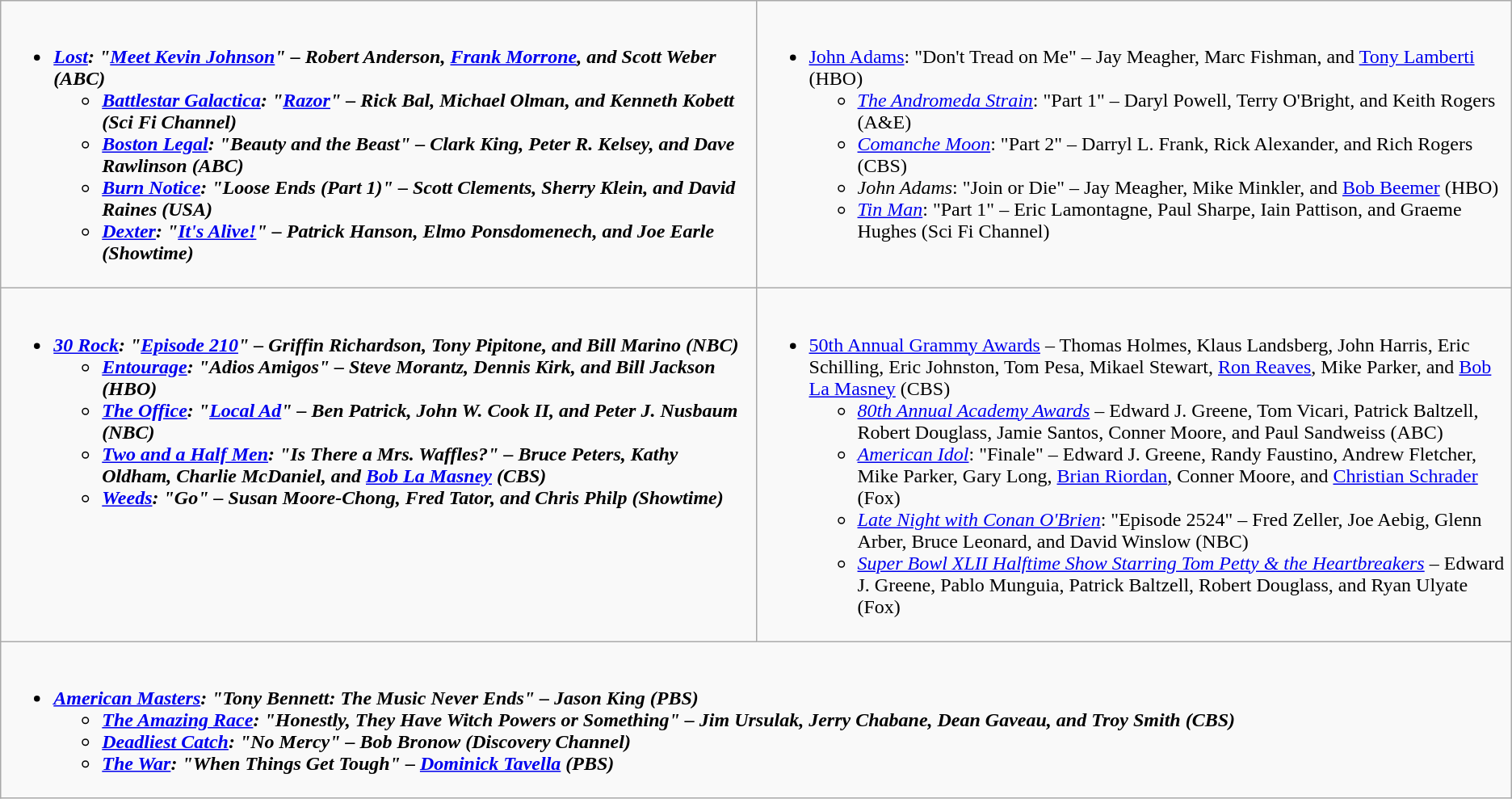<table class="wikitable">
<tr>
<td style="vertical-align:top;" width="50%"><br><ul><li><strong><em><a href='#'>Lost</a><em>: "<a href='#'>Meet Kevin Johnson</a>" – Robert Anderson, <a href='#'>Frank Morrone</a>, and Scott Weber (ABC)<strong><ul><li></em><a href='#'>Battlestar Galactica</a><em>: "<a href='#'>Razor</a>" – Rick Bal, Michael Olman, and Kenneth Kobett (Sci Fi Channel)</li><li></em><a href='#'>Boston Legal</a><em>: "Beauty and the Beast" – Clark King, Peter R. Kelsey, and Dave Rawlinson (ABC)</li><li></em><a href='#'>Burn Notice</a><em>: "Loose Ends (Part 1)" – Scott Clements, Sherry Klein, and David Raines (USA)</li><li></em><a href='#'>Dexter</a><em>: "<a href='#'>It's Alive!</a>" – Patrick Hanson, Elmo Ponsdomenech, and Joe Earle (Showtime)</li></ul></li></ul></td>
<td style="vertical-align:top;" width="50%"><br><ul><li></em></strong><a href='#'>John Adams</a></em>: "Don't Tread on Me" – Jay Meagher, Marc Fishman, and <a href='#'>Tony Lamberti</a> (HBO)</strong><ul><li><em><a href='#'>The Andromeda Strain</a></em>: "Part 1" – Daryl Powell, Terry O'Bright, and Keith Rogers (A&E)</li><li><em><a href='#'>Comanche Moon</a></em>: "Part 2" – Darryl L. Frank, Rick Alexander, and Rich Rogers (CBS)</li><li><em>John Adams</em>: "Join or Die" – Jay Meagher, Mike Minkler, and <a href='#'>Bob Beemer</a> (HBO)</li><li><em><a href='#'>Tin Man</a></em>: "Part 1" – Eric Lamontagne, Paul Sharpe, Iain Pattison, and Graeme Hughes (Sci Fi Channel)</li></ul></li></ul></td>
</tr>
<tr>
<td style="vertical-align:top;" width="50%"><br><ul><li><strong><em><a href='#'>30 Rock</a><em>: "<a href='#'>Episode 210</a>" – Griffin Richardson, Tony Pipitone, and Bill Marino (NBC)<strong><ul><li></em><a href='#'>Entourage</a><em>: "Adios Amigos" – Steve Morantz, Dennis Kirk, and Bill Jackson (HBO)</li><li></em><a href='#'>The Office</a><em>: "<a href='#'>Local Ad</a>" – Ben Patrick, John W. Cook II, and Peter J. Nusbaum (NBC)</li><li></em><a href='#'>Two and a Half Men</a><em>: "Is There a Mrs. Waffles?" – Bruce Peters, Kathy Oldham, Charlie McDaniel, and <a href='#'>Bob La Masney</a> (CBS)</li><li></em><a href='#'>Weeds</a><em>: "Go" – Susan Moore-Chong, Fred Tator, and Chris Philp (Showtime)</li></ul></li></ul></td>
<td style="vertical-align:top;" width="50%"><br><ul><li></em></strong><a href='#'>50th Annual Grammy Awards</a></em> – Thomas Holmes, Klaus Landsberg, John Harris, Eric Schilling, Eric Johnston, Tom Pesa, Mikael Stewart, <a href='#'>Ron Reaves</a>, Mike Parker, and <a href='#'>Bob La Masney</a> (CBS)</strong><ul><li><em><a href='#'>80th Annual Academy Awards</a></em> – Edward J. Greene, Tom Vicari, Patrick Baltzell, Robert Douglass, Jamie Santos, Conner Moore, and Paul Sandweiss (ABC)</li><li><em><a href='#'>American Idol</a></em>: "Finale" – Edward J. Greene, Randy Faustino, Andrew Fletcher, Mike Parker, Gary Long, <a href='#'>Brian Riordan</a>, Conner Moore, and <a href='#'>Christian Schrader</a> (Fox)</li><li><em><a href='#'>Late Night with Conan O'Brien</a></em>: "Episode 2524" – Fred Zeller, Joe Aebig, Glenn Arber, Bruce Leonard, and David Winslow (NBC)</li><li><em><a href='#'>Super Bowl XLII Halftime Show Starring Tom Petty & the Heartbreakers</a></em> – Edward J. Greene, Pablo Munguia, Patrick Baltzell, Robert Douglass, and Ryan Ulyate (Fox)</li></ul></li></ul></td>
</tr>
<tr>
<td style="vertical-align:top;" width="50%" colspan="2"><br><ul><li><strong><em><a href='#'>American Masters</a><em>: "Tony Bennett: The Music Never Ends" – Jason King (PBS)<strong><ul><li></em><a href='#'>The Amazing Race</a><em>: "Honestly, They Have Witch Powers or Something" – Jim Ursulak, Jerry Chabane, Dean Gaveau, and Troy Smith (CBS)</li><li></em><a href='#'>Deadliest Catch</a><em>: "No Mercy" – Bob Bronow (Discovery Channel)</li><li></em><a href='#'>The War</a><em>: "When Things Get Tough" – <a href='#'>Dominick Tavella</a> (PBS)</li></ul></li></ul></td>
</tr>
</table>
